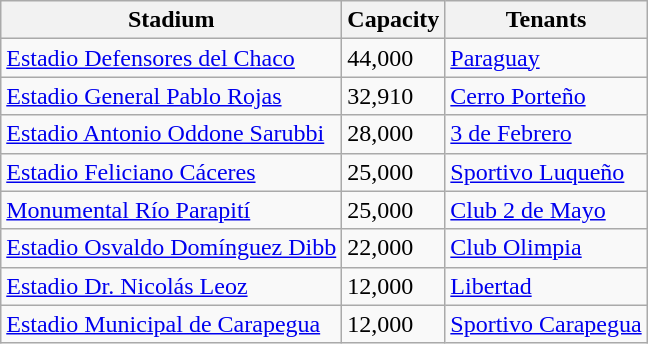<table class="wikitable sortable">
<tr>
<th>Stadium</th>
<th>Capacity</th>
<th>Tenants</th>
</tr>
<tr>
<td><a href='#'>Estadio Defensores del Chaco</a></td>
<td>44,000</td>
<td><a href='#'>Paraguay</a></td>
</tr>
<tr>
<td><a href='#'>Estadio General Pablo Rojas</a></td>
<td>32,910</td>
<td><a href='#'>Cerro Porteño</a></td>
</tr>
<tr>
<td><a href='#'>Estadio Antonio Oddone Sarubbi</a></td>
<td>28,000</td>
<td><a href='#'>3 de Febrero</a></td>
</tr>
<tr>
<td><a href='#'>Estadio Feliciano Cáceres</a></td>
<td>25,000</td>
<td><a href='#'>Sportivo Luqueño</a></td>
</tr>
<tr>
<td><a href='#'>Monumental Río Parapití</a></td>
<td>25,000</td>
<td><a href='#'>Club 2 de Mayo</a></td>
</tr>
<tr>
<td><a href='#'>Estadio Osvaldo Domínguez Dibb</a></td>
<td>22,000</td>
<td><a href='#'>Club Olimpia</a></td>
</tr>
<tr>
<td><a href='#'>Estadio Dr. Nicolás Leoz</a></td>
<td>12,000</td>
<td><a href='#'>Libertad</a></td>
</tr>
<tr>
<td><a href='#'>Estadio Municipal de Carapegua</a></td>
<td>12,000</td>
<td><a href='#'>Sportivo Carapegua</a></td>
</tr>
</table>
